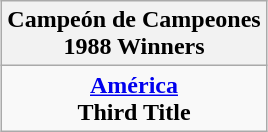<table class="wikitable" style="text-align: center; margin: 0 auto;">
<tr>
<th>Campeón de Campeones<br>1988 Winners</th>
</tr>
<tr>
<td><strong><a href='#'>América</a></strong><br><strong>Third Title</strong></td>
</tr>
</table>
